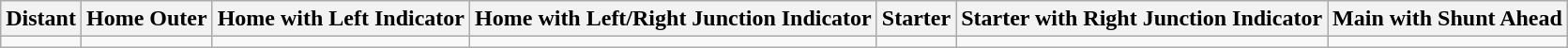<table class="wikitable">
<tr>
<th>Distant</th>
<th>Home Outer</th>
<th>Home with Left Indicator</th>
<th>Home with Left/Right Junction Indicator</th>
<th>Starter</th>
<th>Starter with Right Junction Indicator</th>
<th>Main with Shunt Ahead</th>
</tr>
<tr>
<td></td>
<td></td>
<td></td>
<td></td>
<td></td>
<td></td>
<td></td>
</tr>
</table>
